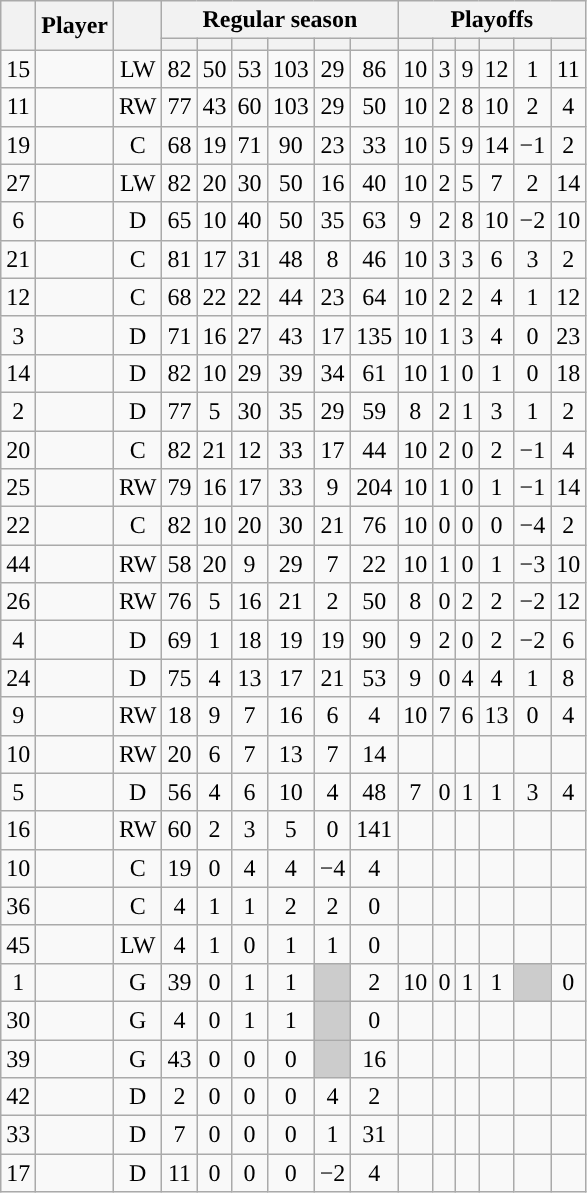<table class="wikitable sortable plainrowheaders" style="text-align:center;">
<tr>
<th scope="col" data-sort-type="number" rowspan="2"></th>
<th scope="col" rowspan="2">Player</th>
<th scope="col" rowspan="2"></th>
<th scope=colgroup colspan=6>Regular season</th>
<th scope=colgroup colspan=6>Playoffs</th>
</tr>
<tr>
<th scope="col" data-sort-type="number"></th>
<th scope="col" data-sort-type="number"></th>
<th scope="col" data-sort-type="number"></th>
<th scope="col" data-sort-type="number"></th>
<th scope="col" data-sort-type="number"></th>
<th scope="col" data-sort-type="number"></th>
<th scope="col" data-sort-type="number"></th>
<th scope="col" data-sort-type="number"></th>
<th scope="col" data-sort-type="number"></th>
<th scope="col" data-sort-type="number"></th>
<th scope="col" data-sort-type="number"></th>
<th scope="col" data-sort-type="number"></th>
</tr>
<tr>
<td scope="row">15</td>
<td align="left"></td>
<td>LW</td>
<td>82</td>
<td>50</td>
<td>53</td>
<td>103</td>
<td>29</td>
<td>86</td>
<td>10</td>
<td>3</td>
<td>9</td>
<td>12</td>
<td>1</td>
<td>11</td>
</tr>
<tr>
<td scope="row">11</td>
<td align="left"></td>
<td>RW</td>
<td>77</td>
<td>43</td>
<td>60</td>
<td>103</td>
<td>29</td>
<td>50</td>
<td>10</td>
<td>2</td>
<td>8</td>
<td>10</td>
<td>2</td>
<td>4</td>
</tr>
<tr>
<td scope="row">19</td>
<td align="left"></td>
<td>C</td>
<td>68</td>
<td>19</td>
<td>71</td>
<td>90</td>
<td>23</td>
<td>33</td>
<td>10</td>
<td>5</td>
<td>9</td>
<td>14</td>
<td>−1</td>
<td>2</td>
</tr>
<tr>
<td scope="row">27</td>
<td align="left"></td>
<td>LW</td>
<td>82</td>
<td>20</td>
<td>30</td>
<td>50</td>
<td>16</td>
<td>40</td>
<td>10</td>
<td>2</td>
<td>5</td>
<td>7</td>
<td>2</td>
<td>14</td>
</tr>
<tr>
<td scope="row">6</td>
<td align="left"></td>
<td>D</td>
<td>65</td>
<td>10</td>
<td>40</td>
<td>50</td>
<td>35</td>
<td>63</td>
<td>9</td>
<td>2</td>
<td>8</td>
<td>10</td>
<td>−2</td>
<td>10</td>
</tr>
<tr>
<td scope="row">21</td>
<td align="left"></td>
<td>C</td>
<td>81</td>
<td>17</td>
<td>31</td>
<td>48</td>
<td>8</td>
<td>46</td>
<td>10</td>
<td>3</td>
<td>3</td>
<td>6</td>
<td>3</td>
<td>2</td>
</tr>
<tr>
<td scope="row">12</td>
<td align="left"></td>
<td>C</td>
<td>68</td>
<td>22</td>
<td>22</td>
<td>44</td>
<td>23</td>
<td>64</td>
<td>10</td>
<td>2</td>
<td>2</td>
<td>4</td>
<td>1</td>
<td>12</td>
</tr>
<tr>
<td scope="row">3</td>
<td align="left"></td>
<td>D</td>
<td>71</td>
<td>16</td>
<td>27</td>
<td>43</td>
<td>17</td>
<td>135</td>
<td>10</td>
<td>1</td>
<td>3</td>
<td>4</td>
<td>0</td>
<td>23</td>
</tr>
<tr>
<td scope="row">14</td>
<td align="left"></td>
<td>D</td>
<td>82</td>
<td>10</td>
<td>29</td>
<td>39</td>
<td>34</td>
<td>61</td>
<td>10</td>
<td>1</td>
<td>0</td>
<td>1</td>
<td>0</td>
<td>18</td>
</tr>
<tr>
<td scope="row">2</td>
<td align="left"></td>
<td>D</td>
<td>77</td>
<td>5</td>
<td>30</td>
<td>35</td>
<td>29</td>
<td>59</td>
<td>8</td>
<td>2</td>
<td>1</td>
<td>3</td>
<td>1</td>
<td>2</td>
</tr>
<tr>
<td scope="row">20</td>
<td align="left"></td>
<td>C</td>
<td>82</td>
<td>21</td>
<td>12</td>
<td>33</td>
<td>17</td>
<td>44</td>
<td>10</td>
<td>2</td>
<td>0</td>
<td>2</td>
<td>−1</td>
<td>4</td>
</tr>
<tr>
<td scope="row">25</td>
<td align="left"></td>
<td>RW</td>
<td>79</td>
<td>16</td>
<td>17</td>
<td>33</td>
<td>9</td>
<td>204</td>
<td>10</td>
<td>1</td>
<td>0</td>
<td>1</td>
<td>−1</td>
<td>14</td>
</tr>
<tr>
<td scope="row">22</td>
<td align="left"></td>
<td>C</td>
<td>82</td>
<td>10</td>
<td>20</td>
<td>30</td>
<td>21</td>
<td>76</td>
<td>10</td>
<td>0</td>
<td>0</td>
<td>0</td>
<td>−4</td>
<td>2</td>
</tr>
<tr>
<td scope="row">44</td>
<td align="left"></td>
<td>RW</td>
<td>58</td>
<td>20</td>
<td>9</td>
<td>29</td>
<td>7</td>
<td>22</td>
<td>10</td>
<td>1</td>
<td>0</td>
<td>1</td>
<td>−3</td>
<td>10</td>
</tr>
<tr>
<td scope="row">26</td>
<td align="left"></td>
<td>RW</td>
<td>76</td>
<td>5</td>
<td>16</td>
<td>21</td>
<td>2</td>
<td>50</td>
<td>8</td>
<td>0</td>
<td>2</td>
<td>2</td>
<td>−2</td>
<td>12</td>
</tr>
<tr>
<td scope="row">4</td>
<td align="left"></td>
<td>D</td>
<td>69</td>
<td>1</td>
<td>18</td>
<td>19</td>
<td>19</td>
<td>90</td>
<td>9</td>
<td>2</td>
<td>0</td>
<td>2</td>
<td>−2</td>
<td>6</td>
</tr>
<tr>
<td scope="row">24</td>
<td align="left"></td>
<td>D</td>
<td>75</td>
<td>4</td>
<td>13</td>
<td>17</td>
<td>21</td>
<td>53</td>
<td>9</td>
<td>0</td>
<td>4</td>
<td>4</td>
<td>1</td>
<td>8</td>
</tr>
<tr>
<td scope="row">9</td>
<td align="left"></td>
<td>RW</td>
<td>18</td>
<td>9</td>
<td>7</td>
<td>16</td>
<td>6</td>
<td>4</td>
<td>10</td>
<td>7</td>
<td>6</td>
<td>13</td>
<td>0</td>
<td>4</td>
</tr>
<tr>
<td scope="row">10</td>
<td align="left"></td>
<td>RW</td>
<td>20</td>
<td>6</td>
<td>7</td>
<td>13</td>
<td>7</td>
<td>14</td>
<td></td>
<td></td>
<td></td>
<td></td>
<td></td>
<td></td>
</tr>
<tr>
<td scope="row">5</td>
<td align="left"></td>
<td>D</td>
<td>56</td>
<td>4</td>
<td>6</td>
<td>10</td>
<td>4</td>
<td>48</td>
<td>7</td>
<td>0</td>
<td>1</td>
<td>1</td>
<td>3</td>
<td>4</td>
</tr>
<tr>
<td scope="row">16</td>
<td align="left"></td>
<td>RW</td>
<td>60</td>
<td>2</td>
<td>3</td>
<td>5</td>
<td>0</td>
<td>141</td>
<td></td>
<td></td>
<td></td>
<td></td>
<td></td>
<td></td>
</tr>
<tr>
<td scope="row">10</td>
<td align="left"></td>
<td>C</td>
<td>19</td>
<td>0</td>
<td>4</td>
<td>4</td>
<td>−4</td>
<td>4</td>
<td></td>
<td></td>
<td></td>
<td></td>
<td></td>
<td></td>
</tr>
<tr>
<td scope="row">36</td>
<td align="left"></td>
<td>C</td>
<td>4</td>
<td>1</td>
<td>1</td>
<td>2</td>
<td>2</td>
<td>0</td>
<td></td>
<td></td>
<td></td>
<td></td>
<td></td>
<td></td>
</tr>
<tr>
<td scope="row">45</td>
<td align="left"></td>
<td>LW</td>
<td>4</td>
<td>1</td>
<td>0</td>
<td>1</td>
<td>1</td>
<td>0</td>
<td></td>
<td></td>
<td></td>
<td></td>
<td></td>
<td></td>
</tr>
<tr>
<td scope="row">1</td>
<td align="left"></td>
<td>G</td>
<td>39</td>
<td>0</td>
<td>1</td>
<td>1</td>
<td style="background:#ccc"></td>
<td>2</td>
<td>10</td>
<td>0</td>
<td>1</td>
<td>1</td>
<td style="background:#ccc"></td>
<td>0</td>
</tr>
<tr>
<td scope="row">30</td>
<td align="left"></td>
<td>G</td>
<td>4</td>
<td>0</td>
<td>1</td>
<td>1</td>
<td style="background:#ccc"></td>
<td>0</td>
<td></td>
<td></td>
<td></td>
<td></td>
<td></td>
<td></td>
</tr>
<tr>
<td scope="row">39</td>
<td align="left"></td>
<td>G</td>
<td>43</td>
<td>0</td>
<td>0</td>
<td>0</td>
<td style="background:#ccc"></td>
<td>16</td>
<td></td>
<td></td>
<td></td>
<td></td>
<td></td>
<td></td>
</tr>
<tr>
<td scope="row">42</td>
<td align="left"></td>
<td>D</td>
<td>2</td>
<td>0</td>
<td>0</td>
<td>0</td>
<td>4</td>
<td>2</td>
<td></td>
<td></td>
<td></td>
<td></td>
<td></td>
<td></td>
</tr>
<tr>
<td scope="row">33</td>
<td align="left"></td>
<td>D</td>
<td>7</td>
<td>0</td>
<td>0</td>
<td>0</td>
<td>1</td>
<td>31</td>
<td></td>
<td></td>
<td></td>
<td></td>
<td></td>
<td></td>
</tr>
<tr>
<td scope="row">17</td>
<td align="left"></td>
<td>D</td>
<td>11</td>
<td>0</td>
<td>0</td>
<td>0</td>
<td>−2</td>
<td>4</td>
<td></td>
<td></td>
<td></td>
<td></td>
<td></td>
<td></td>
</tr>
</table>
